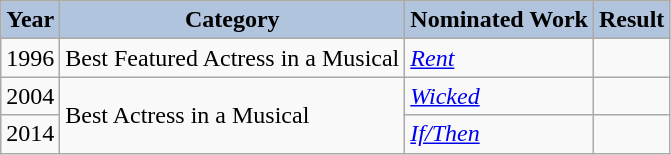<table class="wikitable">
<tr align="center">
<th style="background:#B0C4DE">Year</th>
<th style="background:#B0C4DE">Category</th>
<th style="background:#B0C4DE">Nominated Work</th>
<th style="background:#B0C4DE">Result</th>
</tr>
<tr>
<td>1996</td>
<td>Best Featured Actress in a Musical</td>
<td><em><a href='#'>Rent</a></em></td>
<td></td>
</tr>
<tr>
<td>2004</td>
<td rowspan="2">Best Actress in a Musical</td>
<td><em><a href='#'>Wicked</a></em></td>
<td></td>
</tr>
<tr>
<td>2014</td>
<td><em><a href='#'>If/Then</a></em></td>
<td></td>
</tr>
</table>
